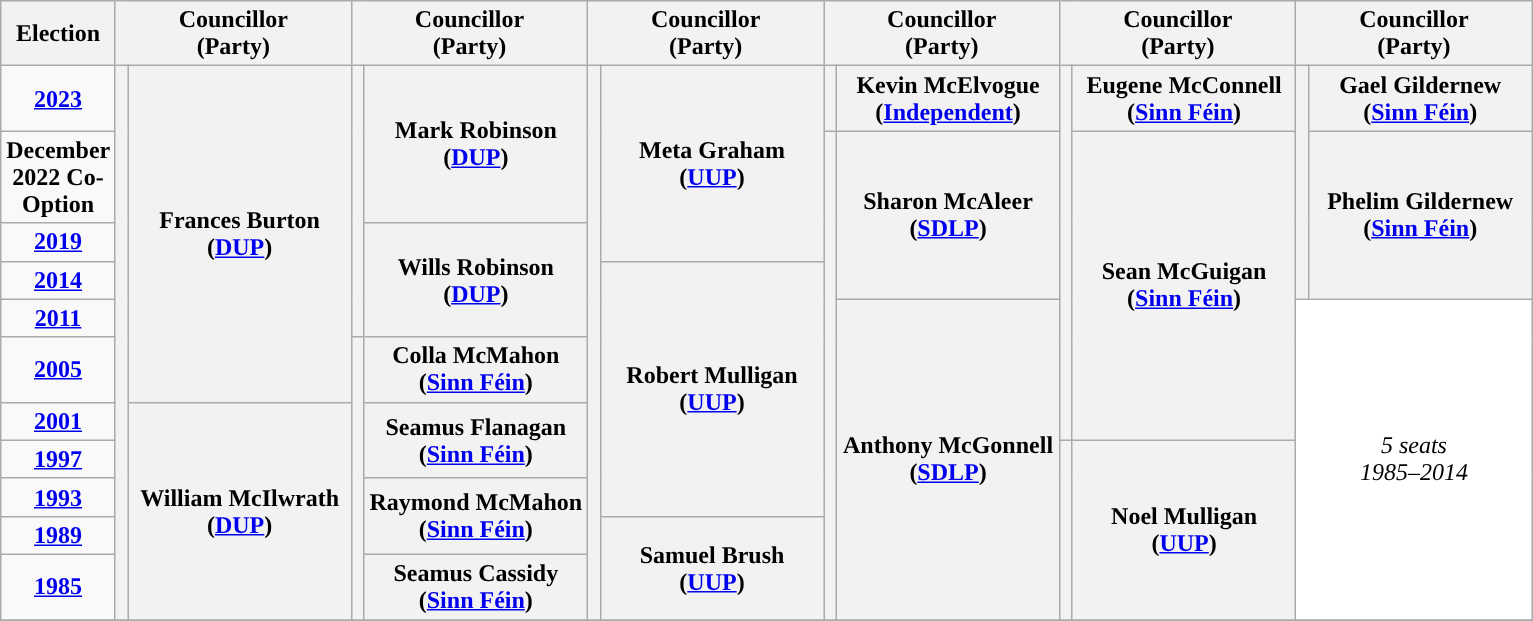<table class="wikitable" style="text-align:center">
<tr>
<th scope="col" width="50">Election</th>
<th scope="col" width="150" colspan = "2">Councillor<br> (Party)</th>
<th scope="col" width="150" colspan = "2">Councillor<br> (Party)</th>
<th scope="col" width="150" colspan = "2">Councillor<br> (Party)</th>
<th scope="col" width="150" colspan = "2">Councillor<br> (Party)</th>
<th scope="col" width="150" colspan = "2">Councillor<br> (Party)</th>
<th scope="col" width="150" colspan = "2">Councillor<br> (Party)</th>
</tr>
<tr>
<td><strong><a href='#'>2023</a></strong></td>
<th rowspan="11" width="1" style="background-color: "></th>
<th rowspan = "6">Frances Burton <br> (<a href='#'>DUP</a>)</th>
<th rowspan="5" width="1" style="background-color: "></th>
<th rowspan = "2">Mark Robinson <br> (<a href='#'>DUP</a>)</th>
<th rowspan="11" width="1" style="background-color: "></th>
<th rowspan = "3">Meta Graham <br> (<a href='#'>UUP</a>)</th>
<th rowspan="1" width="1" style="background-color: "></th>
<th rowspan = "1">Kevin McElvogue <br> (<a href='#'>Independent</a>)</th>
<th rowspan="7" width="1" style="background-color: "></th>
<th rowspan = "1">Eugene McConnell <br> (<a href='#'>Sinn Féin</a>)</th>
<th rowspan="4" width="1" style="background-color: "></th>
<th rowspan = "1">Gael Gildernew <br> (<a href='#'>Sinn Féin</a>)</th>
</tr>
<tr>
<td><strong>December 2022 Co-Option</strong></td>
<th rowspan="10" width="1" style="background-color: "></th>
<th rowspan = "3">Sharon McAleer <br> (<a href='#'>SDLP</a>)</th>
<th rowspan = "6">Sean McGuigan <br> (<a href='#'>Sinn Féin</a>)</th>
<th rowspan = "3">Phelim Gildernew <br> (<a href='#'>Sinn Féin</a>)</th>
</tr>
<tr>
<td><strong><a href='#'>2019</a></strong></td>
<th rowspan = "3">Wills Robinson <br> (<a href='#'>DUP</a>)</th>
</tr>
<tr>
<td><strong><a href='#'>2014</a></strong></td>
<th rowspan = "6">Robert Mulligan <br> (<a href='#'>UUP</a>)</th>
</tr>
<tr>
<td><strong><a href='#'>2011</a></strong></td>
<th rowspan = "7">Anthony McGonnell <br> (<a href='#'>SDLP</a>)</th>
<td colspan="2" rowspan="7" style="background-color:#FFFFFF"><em>5 seats<br>1985–2014</em></td>
</tr>
<tr>
<td><strong><a href='#'>2005</a></strong></td>
<th rowspan="6" width="1" style="background-color: "></th>
<th rowspan = "1">Colla McMahon <br> (<a href='#'>Sinn Féin</a>)</th>
</tr>
<tr>
<td><strong><a href='#'>2001</a></strong></td>
<th rowspan = "5">William McIlwrath <br> (<a href='#'>DUP</a>)</th>
<th rowspan = "2">Seamus Flanagan <br> (<a href='#'>Sinn Féin</a>)</th>
</tr>
<tr>
<td><strong><a href='#'>1997</a></strong></td>
<th rowspan="4" width="1" style="background-color: "></th>
<th rowspan = "4">Noel Mulligan <br> (<a href='#'>UUP</a>)</th>
</tr>
<tr>
<td><strong><a href='#'>1993</a></strong></td>
<th rowspan = "2">Raymond McMahon <br> (<a href='#'>Sinn Féin</a>)</th>
</tr>
<tr>
<td><strong><a href='#'>1989</a></strong></td>
<th rowspan = "2">Samuel Brush <br> (<a href='#'>UUP</a>)</th>
</tr>
<tr>
<td><strong><a href='#'>1985</a></strong></td>
<th rowspan = "1">Seamus Cassidy <br> (<a href='#'>Sinn Féin</a>)</th>
</tr>
<tr>
</tr>
</table>
